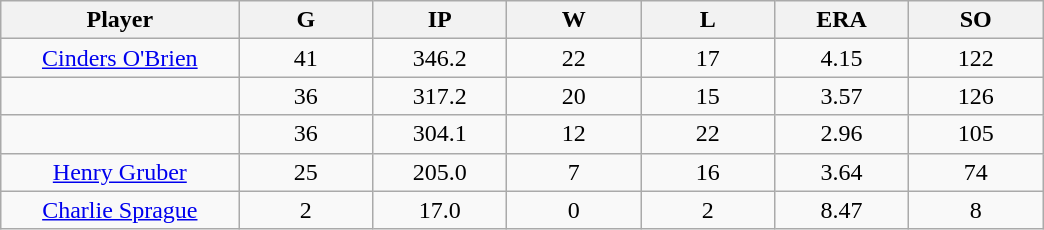<table class="wikitable sortable">
<tr>
<th bgcolor="#DDDDFF" width="16%">Player</th>
<th bgcolor="#DDDDFF" width="9%">G</th>
<th bgcolor="#DDDDFF" width="9%">IP</th>
<th bgcolor="#DDDDFF" width="9%">W</th>
<th bgcolor="#DDDDFF" width="9%">L</th>
<th bgcolor="#DDDDFF" width="9%">ERA</th>
<th bgcolor="#DDDDFF" width="9%">SO</th>
</tr>
<tr align="center">
<td><a href='#'>Cinders O'Brien</a></td>
<td>41</td>
<td>346.2</td>
<td>22</td>
<td>17</td>
<td>4.15</td>
<td>122</td>
</tr>
<tr align=center>
<td></td>
<td>36</td>
<td>317.2</td>
<td>20</td>
<td>15</td>
<td>3.57</td>
<td>126</td>
</tr>
<tr align="center">
<td></td>
<td>36</td>
<td>304.1</td>
<td>12</td>
<td>22</td>
<td>2.96</td>
<td>105</td>
</tr>
<tr align="center">
<td><a href='#'>Henry Gruber</a></td>
<td>25</td>
<td>205.0</td>
<td>7</td>
<td>16</td>
<td>3.64</td>
<td>74</td>
</tr>
<tr align=center>
<td><a href='#'>Charlie Sprague</a></td>
<td>2</td>
<td>17.0</td>
<td>0</td>
<td>2</td>
<td>8.47</td>
<td>8</td>
</tr>
</table>
